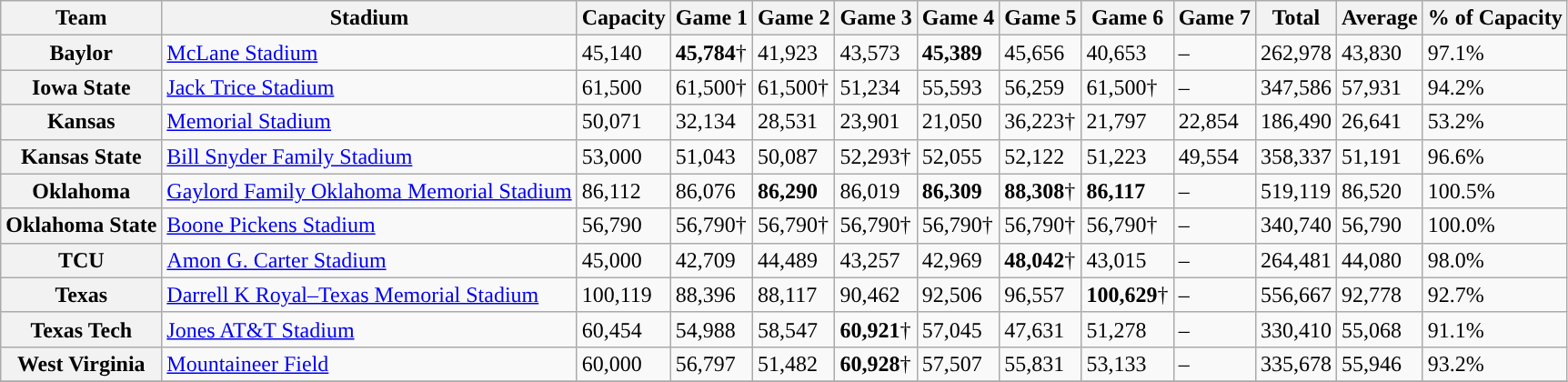<table class="wikitable sortable">
<tr>
<th>Team</th>
<th>Stadium</th>
<th>Capacity</th>
<th>Game 1</th>
<th>Game 2</th>
<th>Game 3</th>
<th>Game 4</th>
<th>Game 5</th>
<th>Game 6</th>
<th>Game 7</th>
<th>Total</th>
<th>Average</th>
<th>% of Capacity</th>
</tr>
<tr>
<th>Baylor</th>
<td><a href='#'>McLane Stadium</a></td>
<td>45,140</td>
<td><strong>45,784</strong>†</td>
<td>41,923</td>
<td>43,573</td>
<td><strong>45,389</strong></td>
<td>45,656</td>
<td>40,653</td>
<td>–</td>
<td>262,978</td>
<td>43,830</td>
<td>97.1%</td>
</tr>
<tr>
<th>Iowa State</th>
<td><a href='#'>Jack Trice Stadium</a></td>
<td>61,500</td>
<td>61,500†</td>
<td>61,500†</td>
<td>51,234</td>
<td>55,593</td>
<td>56,259</td>
<td>61,500†</td>
<td>–</td>
<td>347,586</td>
<td>57,931</td>
<td>94.2%</td>
</tr>
<tr>
<th>Kansas</th>
<td><a href='#'>Memorial Stadium</a></td>
<td>50,071</td>
<td>32,134</td>
<td>28,531</td>
<td>23,901</td>
<td>21,050</td>
<td>36,223†</td>
<td>21,797</td>
<td>22,854</td>
<td>186,490</td>
<td>26,641</td>
<td>53.2%</td>
</tr>
<tr>
<th>Kansas State</th>
<td><a href='#'>Bill Snyder Family Stadium</a></td>
<td>53,000</td>
<td>51,043</td>
<td>50,087</td>
<td>52,293†</td>
<td>52,055</td>
<td>52,122</td>
<td>51,223</td>
<td>49,554</td>
<td>358,337</td>
<td>51,191</td>
<td>96.6%</td>
</tr>
<tr>
<th>Oklahoma</th>
<td><a href='#'>Gaylord Family Oklahoma Memorial Stadium</a></td>
<td>86,112</td>
<td>86,076</td>
<td><strong>86,290</strong></td>
<td>86,019</td>
<td><strong>86,309</strong></td>
<td><strong>88,308</strong>†</td>
<td><strong>86,117</strong></td>
<td>–</td>
<td>519,119</td>
<td>86,520</td>
<td>100.5%</td>
</tr>
<tr>
<th>Oklahoma State</th>
<td><a href='#'>Boone Pickens Stadium</a></td>
<td>56,790</td>
<td>56,790†</td>
<td>56,790†</td>
<td>56,790†</td>
<td>56,790†</td>
<td>56,790†</td>
<td>56,790†</td>
<td>–</td>
<td>340,740</td>
<td>56,790</td>
<td>100.0%</td>
</tr>
<tr>
<th>TCU</th>
<td><a href='#'>Amon G. Carter Stadium</a></td>
<td>45,000</td>
<td>42,709</td>
<td>44,489</td>
<td>43,257</td>
<td>42,969</td>
<td><strong>48,042</strong>†</td>
<td>43,015</td>
<td>–</td>
<td>264,481</td>
<td>44,080</td>
<td>98.0%</td>
</tr>
<tr>
<th>Texas</th>
<td><a href='#'>Darrell K Royal–Texas Memorial Stadium</a></td>
<td>100,119</td>
<td>88,396</td>
<td>88,117</td>
<td>90,462</td>
<td>92,506</td>
<td>96,557</td>
<td><strong>100,629</strong>†</td>
<td>–</td>
<td>556,667</td>
<td>92,778</td>
<td>92.7%</td>
</tr>
<tr>
<th>Texas Tech</th>
<td><a href='#'>Jones AT&T Stadium</a></td>
<td>60,454</td>
<td>54,988</td>
<td>58,547</td>
<td><strong>60,921</strong>†</td>
<td>57,045</td>
<td>47,631</td>
<td>51,278</td>
<td>–</td>
<td>330,410</td>
<td>55,068</td>
<td>91.1%</td>
</tr>
<tr>
<th>West Virginia</th>
<td><a href='#'>Mountaineer Field</a></td>
<td>60,000</td>
<td>56,797</td>
<td>51,482</td>
<td><strong>60,928</strong>†</td>
<td>57,507</td>
<td>55,831</td>
<td>53,133</td>
<td>–</td>
<td>335,678</td>
<td>55,946</td>
<td>93.2%</td>
</tr>
<tr>
</tr>
</table>
